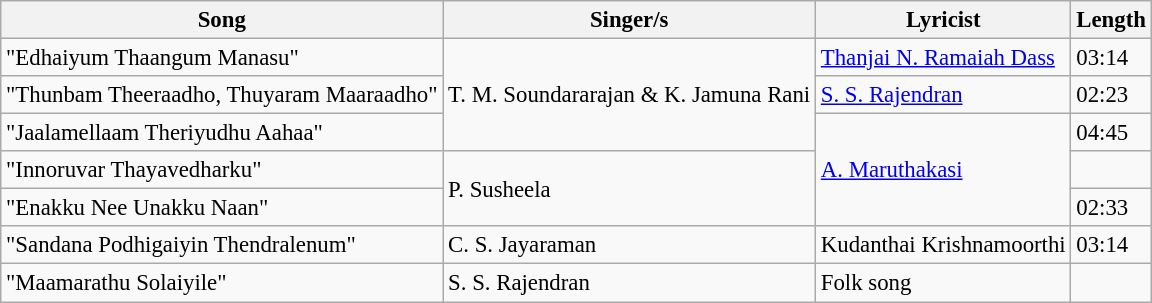<table class="wikitable" style="font-size:95%;">
<tr>
<th>Song</th>
<th>Singer/s</th>
<th>Lyricist</th>
<th>Length</th>
</tr>
<tr>
<td>"Edhaiyum Thaangum Manasu"</td>
<td rowspan=3>T. M. Soundararajan & K. Jamuna Rani</td>
<td><a href='#'>Thanjai N. Ramaiah Dass</a></td>
<td>03:14</td>
</tr>
<tr>
<td>"Thunbam Theeraadho, Thuyaram Maaraadho"</td>
<td><a href='#'>S. S. Rajendran</a></td>
<td>02:23</td>
</tr>
<tr>
<td>"Jaalamellaam Theriyudhu Aahaa"</td>
<td rowspan=3><a href='#'>A. Maruthakasi</a></td>
<td>04:45</td>
</tr>
<tr>
<td>"Innoruvar Thayavedharku"</td>
<td rowspan=2>P. Susheela</td>
<td></td>
</tr>
<tr>
<td>"Enakku Nee Unakku Naan"</td>
<td>02:33</td>
</tr>
<tr>
<td>"Sandana Podhigaiyin Thendralenum"</td>
<td>C. S. Jayaraman</td>
<td>Kudanthai Krishnamoorthi</td>
<td>03:14</td>
</tr>
<tr>
<td>"Maamarathu Solaiyile"</td>
<td>S. S. Rajendran</td>
<td>Folk song</td>
<td></td>
</tr>
</table>
